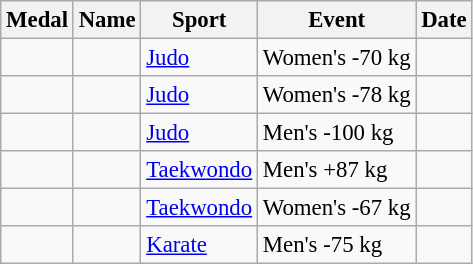<table class="wikitable sortable" style="font-size:95%">
<tr>
<th>Medal</th>
<th>Name</th>
<th>Sport</th>
<th>Event</th>
<th>Date</th>
</tr>
<tr>
<td></td>
<td></td>
<td><a href='#'>Judo</a></td>
<td>Women's -70 kg</td>
<td></td>
</tr>
<tr>
<td></td>
<td></td>
<td><a href='#'>Judo</a></td>
<td>Women's -78 kg</td>
<td></td>
</tr>
<tr>
<td></td>
<td></td>
<td><a href='#'>Judo</a></td>
<td>Men's -100 kg</td>
<td></td>
</tr>
<tr>
<td></td>
<td></td>
<td><a href='#'>Taekwondo</a></td>
<td>Men's +87 kg</td>
<td></td>
</tr>
<tr>
<td></td>
<td></td>
<td><a href='#'>Taekwondo</a></td>
<td>Women's -67 kg</td>
<td></td>
</tr>
<tr>
<td></td>
<td></td>
<td><a href='#'>Karate</a></td>
<td>Men's -75 kg</td>
<td></td>
</tr>
</table>
